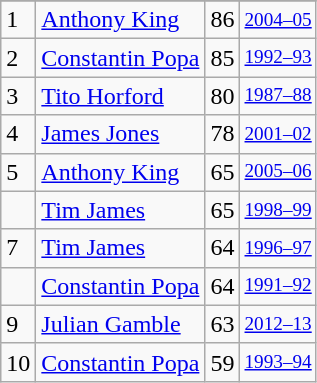<table class="wikitable">
<tr>
</tr>
<tr>
<td>1</td>
<td><a href='#'>Anthony King</a></td>
<td>86</td>
<td style="font-size:80%;"><a href='#'>2004–05</a></td>
</tr>
<tr>
<td>2</td>
<td><a href='#'>Constantin Popa</a></td>
<td>85</td>
<td style="font-size:80%;"><a href='#'>1992–93</a></td>
</tr>
<tr>
<td>3</td>
<td><a href='#'>Tito Horford</a></td>
<td>80</td>
<td style="font-size:80%;"><a href='#'>1987–88</a></td>
</tr>
<tr>
<td>4</td>
<td><a href='#'>James Jones</a></td>
<td>78</td>
<td style="font-size:80%;"><a href='#'>2001–02</a></td>
</tr>
<tr>
<td>5</td>
<td><a href='#'>Anthony King</a></td>
<td>65</td>
<td style="font-size:80%;"><a href='#'>2005–06</a></td>
</tr>
<tr>
<td></td>
<td><a href='#'>Tim James</a></td>
<td>65</td>
<td style="font-size:80%;"><a href='#'>1998–99</a></td>
</tr>
<tr>
<td>7</td>
<td><a href='#'>Tim James</a></td>
<td>64</td>
<td style="font-size:80%;"><a href='#'>1996–97</a></td>
</tr>
<tr>
<td></td>
<td><a href='#'>Constantin Popa</a></td>
<td>64</td>
<td style="font-size:80%;"><a href='#'>1991–92</a></td>
</tr>
<tr>
<td>9</td>
<td><a href='#'>Julian Gamble</a></td>
<td>63</td>
<td style="font-size:80%;"><a href='#'>2012–13</a></td>
</tr>
<tr>
<td>10</td>
<td><a href='#'>Constantin Popa</a></td>
<td>59</td>
<td style="font-size:80%;"><a href='#'>1993–94</a></td>
</tr>
</table>
